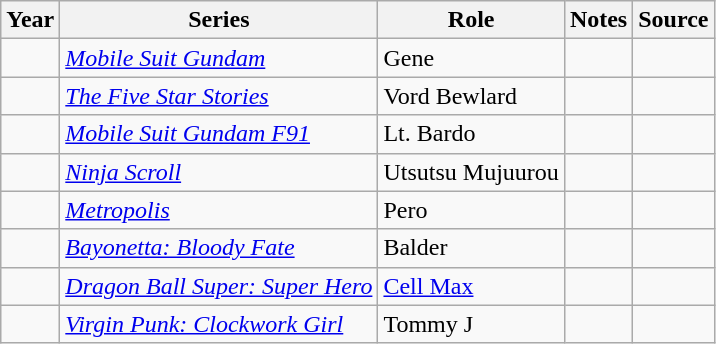<table class="wikitable sortable plainrowheaders">
<tr>
<th>Year</th>
<th>Series</th>
<th>Role</th>
<th class="unsortable">Notes</th>
<th class="unsortable">Source</th>
</tr>
<tr>
<td></td>
<td><em><a href='#'>Mobile Suit Gundam</a></em></td>
<td>Gene</td>
<td></td>
<td></td>
</tr>
<tr>
<td></td>
<td><em><a href='#'>The Five Star Stories</a></em></td>
<td>Vord Bewlard</td>
<td></td>
<td></td>
</tr>
<tr>
<td></td>
<td><em><a href='#'>Mobile Suit Gundam F91</a></em></td>
<td>Lt. Bardo</td>
<td></td>
<td></td>
</tr>
<tr>
<td></td>
<td><em><a href='#'>Ninja Scroll</a></em></td>
<td>Utsutsu Mujuurou</td>
<td></td>
<td></td>
</tr>
<tr>
<td></td>
<td><em><a href='#'>Metropolis</a></em></td>
<td>Pero</td>
<td></td>
<td></td>
</tr>
<tr>
<td></td>
<td><em><a href='#'>Bayonetta: Bloody Fate</a></em></td>
<td>Balder</td>
<td></td>
<td></td>
</tr>
<tr>
<td></td>
<td><em><a href='#'>Dragon Ball Super: Super Hero</a></em></td>
<td><a href='#'>Cell Max</a></td>
<td></td>
<td></td>
</tr>
<tr>
<td></td>
<td><em><a href='#'>Virgin Punk: Clockwork Girl</a></em></td>
<td>Tommy J</td>
<td></td>
<td></td>
</tr>
</table>
